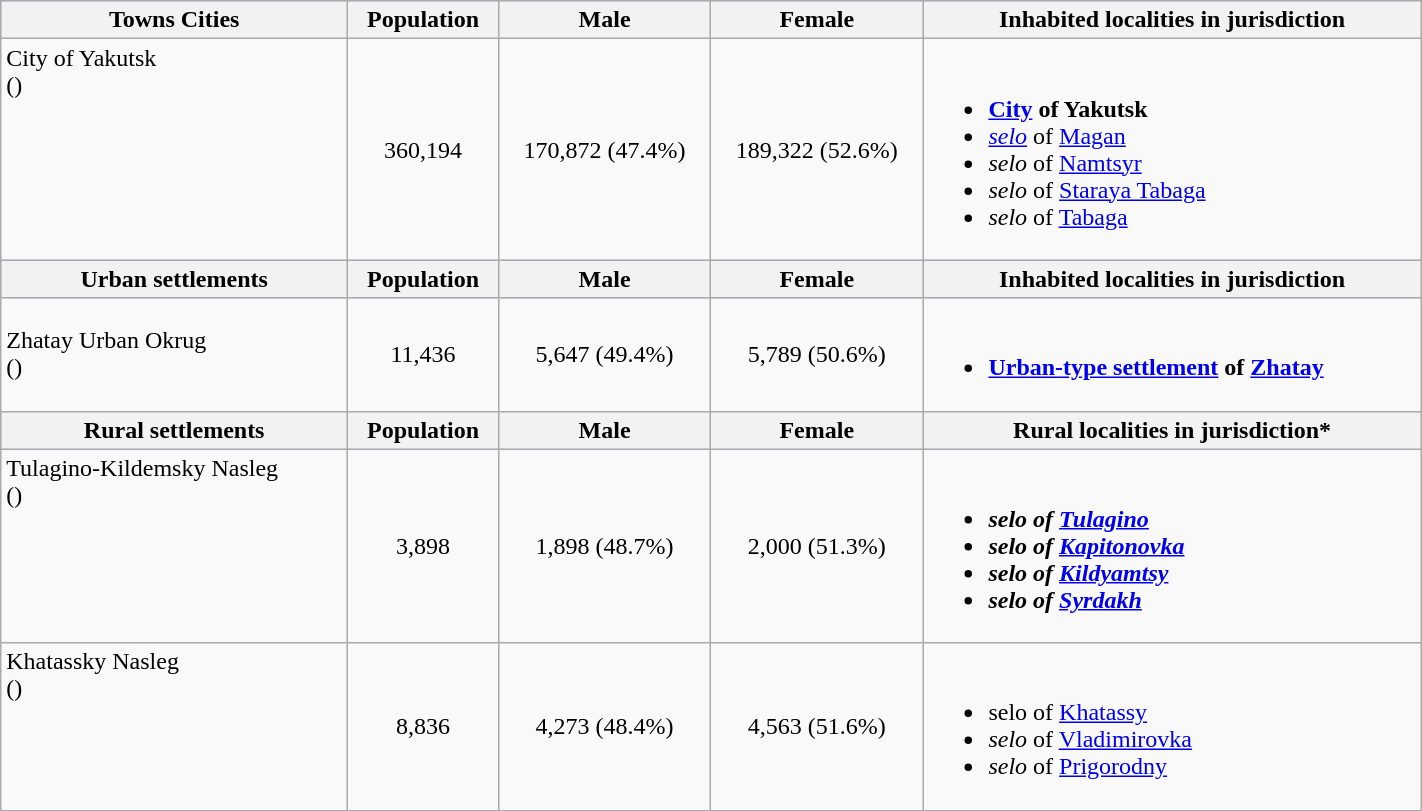<table class="wikitable" style="width:75%">
<tr bgcolor="#CCCCFF" align="center">
<th>Towns Cities</th>
<th>Population</th>
<th>Male</th>
<th>Female</th>
<th>Inhabited localities in jurisdiction</th>
</tr>
<tr>
<td valign="top">City of Yakutsk <br>()</td>
<td align="center">360,194</td>
<td align="center">170,872 (47.4%)</td>
<td align="center">189,322 (52.6%)</td>
<td><br><ul><li><strong><a href='#'>City</a> of Yakutsk</strong></li><li><em><a href='#'>selo</a></em> of <a href='#'>Magan</a></li><li><em>selo</em> of <a href='#'>Namtsyr</a></li><li><em>selo</em> of <a href='#'>Staraya Tabaga</a></li><li><em>selo</em> of <a href='#'>Tabaga</a></li></ul></td>
</tr>
<tr bgcolor="#CCCCFF" align="left">
<th>Urban settlements</th>
<th>Population</th>
<th>Male</th>
<th>Female</th>
<th>Inhabited localities in jurisdiction</th>
</tr>
<tr>
<td valign="center">Zhatay Urban Okrug<br>()</td>
<td align="center">11,436</td>
<td align="center">5,647 (49.4%)</td>
<td align="center">5,789 (50.6%)</td>
<td><br><ul><li><strong><a href='#'>Urban-type settlement</a> of <a href='#'>Zhatay</a></strong></li></ul></td>
</tr>
<tr bgcolor="#CCCCFF" align="left">
<th>Rural settlements</th>
<th>Population</th>
<th>Male</th>
<th>Female</th>
<th>Rural localities in jurisdiction*</th>
</tr>
<tr>
<td valign="top">Tulagino-Kildemsky Nasleg<br>()</td>
<td align="center">3,898</td>
<td align="center">1,898 (48.7%)</td>
<td align="center">2,000 (51.3%)</td>
<td><br><ul><li><strong><em>selo<em> of <a href='#'>Tulagino</a><strong></li><li></em>selo<em> of <a href='#'>Kapitonovka</a></li><li></em>selo<em> of <a href='#'>Kildyamtsy</a></li><li></em>selo<em> of <a href='#'>Syrdakh</a></li></ul></td>
</tr>
<tr>
<td valign="top">Khatassky Nasleg<br>()</td>
<td align="center">8,836</td>
<td align="center">4,273 (48.4%)</td>
<td align="center">4,563 (51.6%)</td>
<td><br><ul><li></em></strong>selo</em> of <a href='#'>Khatassy</a></strong></li><li><em>selo</em> of <a href='#'>Vladimirovka</a></li><li><em>selo</em> of <a href='#'>Prigorodny</a></li></ul></td>
</tr>
</table>
